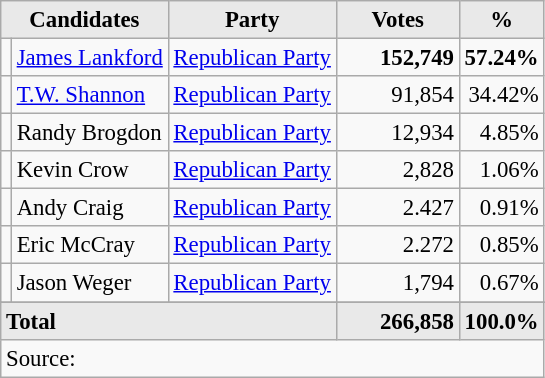<table class=wikitable style="font-size:95%; text-align:right;">
<tr>
<th style="background:#e9e9e9; text-align:center;" colspan="2">Candidates</th>
<th style="background:#e9e9e9; text-align:center;">Party</th>
<th style="background:#e9e9e9; text-align:center;">Votes</th>
<th style="background:#e9e9e9; text-align:center;">%</th>
</tr>
<tr>
<td></td>
<td align=left><a href='#'>James Lankford</a></td>
<td align=center><a href='#'>Republican Party</a></td>
<td><strong>152,749</strong></td>
<td><strong>57.24%</strong></td>
</tr>
<tr>
<td></td>
<td align=left><a href='#'>T.W. Shannon</a></td>
<td align=center><a href='#'>Republican Party</a></td>
<td>91,854</td>
<td>34.42%</td>
</tr>
<tr>
<td></td>
<td align=left>Randy Brogdon</td>
<td align=center><a href='#'>Republican Party</a></td>
<td>12,934</td>
<td>4.85%</td>
</tr>
<tr>
<td></td>
<td align=left>Kevin Crow</td>
<td align=center><a href='#'>Republican Party</a></td>
<td>2,828</td>
<td>1.06%</td>
</tr>
<tr>
<td></td>
<td align=left>Andy Craig</td>
<td align=center><a href='#'>Republican Party</a></td>
<td>2.427</td>
<td>0.91%</td>
</tr>
<tr>
<td></td>
<td align=left>Eric McCray</td>
<td align=center><a href='#'>Republican Party</a></td>
<td>2.272</td>
<td>0.85%</td>
</tr>
<tr>
<td></td>
<td align=left>Jason Weger</td>
<td align=center><a href='#'>Republican Party</a></td>
<td>1,794</td>
<td>0.67%</td>
</tr>
<tr>
</tr>
<tr style="background:#e9e9e9;">
<td colspan="3" style="text-align:left; "><strong>Total</strong></td>
<td style="text-align:right; width:75px; "><strong>266,858</strong></td>
<td style="text-align:right; width:30px; "><strong>100.0%</strong></td>
</tr>
<tr>
<td style="text-align:left;" colspan="6">Source: </td>
</tr>
</table>
